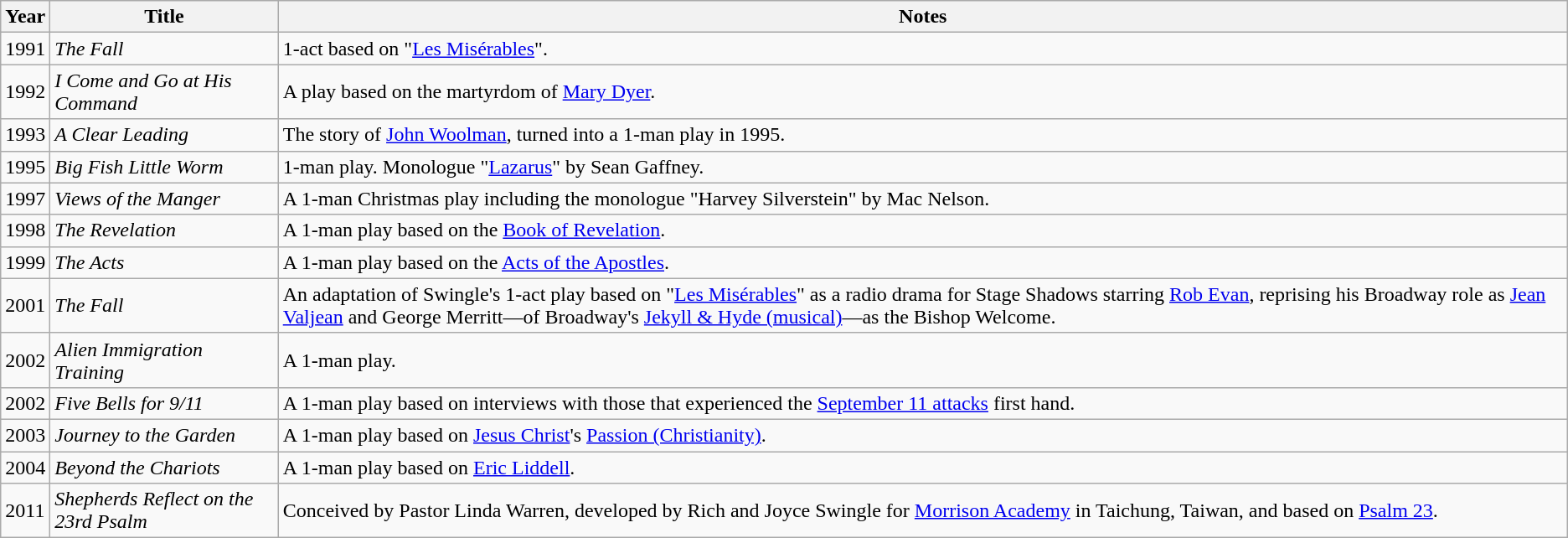<table class="wikitable sortable">
<tr>
<th>Year</th>
<th>Title</th>
<th>Notes</th>
</tr>
<tr>
<td>1991</td>
<td><em>The Fall</em></td>
<td>1-act based on "<a href='#'>Les Misérables</a>".</td>
</tr>
<tr>
<td>1992</td>
<td><em>I Come and Go at His Command</em></td>
<td>A play based on the martyrdom of <a href='#'>Mary Dyer</a>.</td>
</tr>
<tr>
<td>1993</td>
<td><em>A Clear Leading</em></td>
<td>The story of <a href='#'>John Woolman</a>, turned into a 1-man play in 1995.</td>
</tr>
<tr>
<td>1995</td>
<td><em>Big Fish Little Worm</em></td>
<td>1-man play. Monologue "<a href='#'>Lazarus</a>" by Sean Gaffney.</td>
</tr>
<tr>
<td>1997</td>
<td><em>Views of the Manger</em></td>
<td>A 1-man Christmas play including the monologue "Harvey Silverstein" by Mac Nelson.</td>
</tr>
<tr>
<td>1998</td>
<td><em>The Revelation</em></td>
<td>A 1-man play based on the <a href='#'>Book of Revelation</a>.</td>
</tr>
<tr>
<td>1999</td>
<td><em>The Acts</em></td>
<td>A 1-man play based on the <a href='#'>Acts of the Apostles</a>.</td>
</tr>
<tr>
<td>2001</td>
<td><em>The Fall</em></td>
<td>An adaptation of Swingle's 1-act play based on "<a href='#'>Les Misérables</a>" as a radio drama for Stage Shadows starring <a href='#'>Rob Evan</a>, reprising his Broadway role as <a href='#'>Jean Valjean</a> and George Merritt—of Broadway's <a href='#'>Jekyll & Hyde (musical)</a>—as the Bishop Welcome.</td>
</tr>
<tr>
<td>2002</td>
<td><em>Alien Immigration Training</em></td>
<td>A 1-man play.</td>
</tr>
<tr>
<td>2002</td>
<td><em>Five Bells for 9/11</em></td>
<td>A 1-man play based on interviews with those that experienced the <a href='#'>September 11 attacks</a> first hand.</td>
</tr>
<tr>
<td>2003</td>
<td><em>Journey to the Garden</em></td>
<td>A 1-man play based on <a href='#'>Jesus Christ</a>'s <a href='#'>Passion (Christianity)</a>.</td>
</tr>
<tr>
<td>2004</td>
<td><em>Beyond the Chariots</em></td>
<td>A 1-man play based on <a href='#'>Eric Liddell</a>.</td>
</tr>
<tr>
<td>2011</td>
<td><em>Shepherds Reflect on the 23rd Psalm</em></td>
<td>Conceived by Pastor Linda Warren, developed by Rich and Joyce Swingle for <a href='#'>Morrison Academy</a> in Taichung, Taiwan, and based on <a href='#'>Psalm 23</a>.</td>
</tr>
</table>
